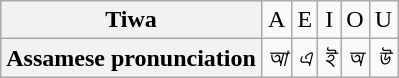<table class= "wikitable" style ="text-align: center;">
<tr>
<th><strong>Tiwa </strong></th>
<td>A</td>
<td>E</td>
<td>I</td>
<td>O</td>
<td>U</td>
</tr>
<tr>
<th><strong>Assamese pronunciation</strong></th>
<td><em>আ </em></td>
<td><em>এ </em></td>
<td><em>ই </em></td>
<td><em>অ </em></td>
<td><em>উ</em></td>
</tr>
</table>
